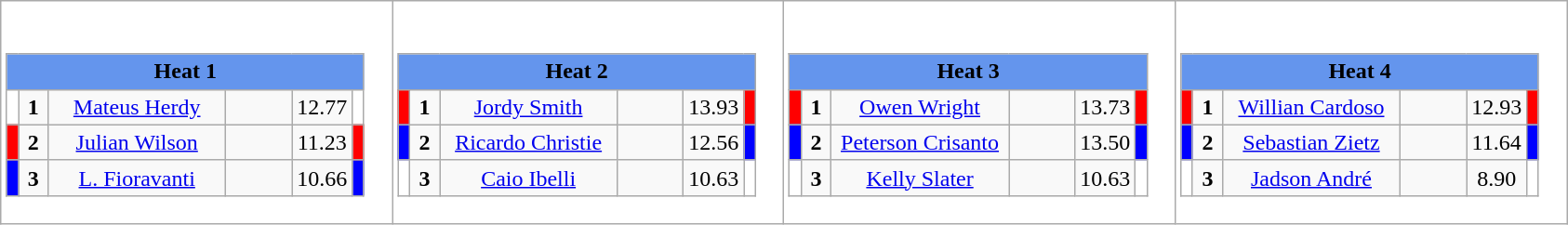<table class="wikitable" style="background:#fff;">
<tr>
<td><div><br><table class="wikitable">
<tr>
<td colspan="6"  style="text-align:center; background:#6495ed;"><strong>Heat 1</strong></td>
</tr>
<tr>
<td style="width:01px; background: #fff;"></td>
<td style="width:14px; text-align:center;"><strong>1</strong></td>
<td style="width:120px; text-align:center;"><a href='#'>Mateus Herdy</a></td>
<td style="width:40px; text-align:center;"></td>
<td style="width:20px; text-align:center;">12.77</td>
<td style="width:01px; background: #fff;"></td>
</tr>
<tr>
<td style="width:01px; background: #f00;"></td>
<td style="width:14px; text-align:center;"><strong>2</strong></td>
<td style="width:120px; text-align:center;"><a href='#'>Julian Wilson</a></td>
<td style="width:40px; text-align:center;"></td>
<td style="width:20px; text-align:center;">11.23</td>
<td style="width:01px; background: #f00;"></td>
</tr>
<tr>
<td style="width:01px; background: #00f;"></td>
<td style="width:14px; text-align:center;"><strong>3</strong></td>
<td style="width:120px; text-align:center;"><a href='#'>L. Fioravanti</a></td>
<td style="width:40px; text-align:center;"></td>
<td style="width:20px; text-align:center;">10.66</td>
<td style="width:01px; background: #00f;"></td>
</tr>
</table>
</div></td>
<td><div><br><table class="wikitable">
<tr>
<td colspan="6"  style="text-align:center; background:#6495ed;"><strong>Heat 2</strong></td>
</tr>
<tr>
<td style="width:01px; background: #f00;"></td>
<td style="width:14px; text-align:center;"><strong>1</strong></td>
<td style="width:120px; text-align:center;"><a href='#'>Jordy Smith</a></td>
<td style="width:40px; text-align:center;"></td>
<td style="width:20px; text-align:center;">13.93</td>
<td style="width:01px; background: #f00;"></td>
</tr>
<tr>
<td style="width:01px; background: #00f;"></td>
<td style="width:14px; text-align:center;"><strong>2</strong></td>
<td style="width:120px; text-align:center;"><a href='#'>Ricardo Christie</a></td>
<td style="width:40px; text-align:center;"></td>
<td style="width:20px; text-align:center;">12.56</td>
<td style="width:01px; background: #00f;"></td>
</tr>
<tr>
<td style="width:01px; background: #fff;"></td>
<td style="width:14px; text-align:center;"><strong>3</strong></td>
<td style="width:120px; text-align:center;"><a href='#'>Caio Ibelli</a></td>
<td style="width:40px; text-align:center;"></td>
<td style="width:20px; text-align:center;">10.63</td>
<td style="width:01px; background: #fff;"></td>
</tr>
</table>
</div></td>
<td><div><br><table class="wikitable">
<tr>
<td colspan="6"  style="text-align:center; background:#6495ed;"><strong>Heat 3</strong></td>
</tr>
<tr>
<td style="width:01px; background: #f00;"></td>
<td style="width:14px; text-align:center;"><strong>1</strong></td>
<td style="width:120px; text-align:center;"><a href='#'>Owen Wright</a></td>
<td style="width:40px; text-align:center;"></td>
<td style="width:20px; text-align:center;">13.73</td>
<td style="width:01px; background: #f00;"></td>
</tr>
<tr>
<td style="width:01px; background: #00f;"></td>
<td style="width:14px; text-align:center;"><strong>2</strong></td>
<td style="width:120px; text-align:center;"><a href='#'>Peterson Crisanto</a></td>
<td style="width:40px; text-align:center;"></td>
<td style="width:20px; text-align:center;">13.50</td>
<td style="width:01px; background: #00f;"></td>
</tr>
<tr>
<td style="width:01px; background: #fff;"></td>
<td style="width:14px; text-align:center;"><strong>3</strong></td>
<td style="width:120px; text-align:center;"><a href='#'>Kelly Slater</a></td>
<td style="width:40px; text-align:center;"></td>
<td style="width:20px; text-align:center;">10.63</td>
<td style="width:01px; background: #fff;"></td>
</tr>
</table>
</div></td>
<td><div><br><table class="wikitable">
<tr>
<td colspan="6"  style="text-align:center; background:#6495ed;"><strong>Heat 4</strong></td>
</tr>
<tr>
<td style="width:01px; background: #f00;"></td>
<td style="width:14px; text-align:center;"><strong>1</strong></td>
<td style="width:120px; text-align:center;"><a href='#'>Willian Cardoso</a></td>
<td style="width:40px; text-align:center;"></td>
<td style="width:20px; text-align:center;">12.93</td>
<td style="width:01px; background: #f00;"></td>
</tr>
<tr>
<td style="width:01px; background: #00f;"></td>
<td style="width:14px; text-align:center;"><strong>2</strong></td>
<td style="width:120px; text-align:center;"><a href='#'>Sebastian Zietz</a></td>
<td style="width:40px; text-align:center;"></td>
<td style="width:20px; text-align:center;">11.64</td>
<td style="width:01px; background: #00f;"></td>
</tr>
<tr>
<td style="width:01px; background: #fff;"></td>
<td style="width:14px; text-align:center;"><strong>3</strong></td>
<td style="width:120px; text-align:center;"><a href='#'>Jadson André</a></td>
<td style="width:40px; text-align:center;"></td>
<td style="width:20px; text-align:center;">8.90</td>
<td style="width:01px; background: #fff;"></td>
</tr>
</table>
</div></td>
</tr>
</table>
